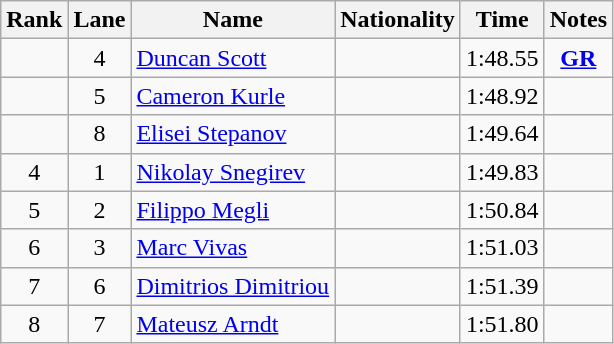<table class='wikitable sortable' style='text-align:center'>
<tr>
<th>Rank</th>
<th>Lane</th>
<th>Name</th>
<th>Nationality</th>
<th>Time</th>
<th>Notes</th>
</tr>
<tr>
<td></td>
<td>4</td>
<td align=left><a href='#'>Duncan Scott</a></td>
<td align=left></td>
<td>1:48.55</td>
<td><a href='#'><strong>GR</strong></a></td>
</tr>
<tr>
<td></td>
<td>5</td>
<td align=left><a href='#'>Cameron Kurle</a></td>
<td align=left></td>
<td>1:48.92</td>
<td></td>
</tr>
<tr>
<td></td>
<td>8</td>
<td align=left><a href='#'>Elisei Stepanov</a></td>
<td align=left></td>
<td>1:49.64</td>
<td></td>
</tr>
<tr>
<td>4</td>
<td>1</td>
<td align=left><a href='#'>Nikolay Snegirev</a></td>
<td align=left></td>
<td>1:49.83</td>
<td></td>
</tr>
<tr>
<td>5</td>
<td>2</td>
<td align=left><a href='#'>Filippo Megli</a></td>
<td align=left></td>
<td>1:50.84</td>
<td></td>
</tr>
<tr>
<td>6</td>
<td>3</td>
<td align=left><a href='#'>Marc Vivas</a></td>
<td align=left></td>
<td>1:51.03</td>
<td></td>
</tr>
<tr>
<td>7</td>
<td>6</td>
<td align=left><a href='#'>Dimitrios Dimitriou</a></td>
<td align=left></td>
<td>1:51.39</td>
<td></td>
</tr>
<tr>
<td>8</td>
<td>7</td>
<td align=left><a href='#'>Mateusz Arndt</a></td>
<td align=left></td>
<td>1:51.80</td>
<td></td>
</tr>
</table>
